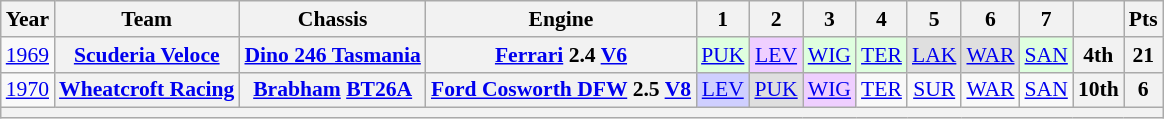<table class="wikitable" style="text-align:center; font-size:90%">
<tr>
<th>Year</th>
<th>Team</th>
<th>Chassis</th>
<th>Engine</th>
<th>1</th>
<th>2</th>
<th>3</th>
<th>4</th>
<th>5</th>
<th>6</th>
<th>7</th>
<th></th>
<th>Pts</th>
</tr>
<tr>
<td><a href='#'>1969</a></td>
<th><a href='#'>Scuderia Veloce</a></th>
<th><a href='#'>Dino 246 Tasmania</a></th>
<th><a href='#'>Ferrari</a> 2.4 <a href='#'>V6</a></th>
<td style="background:#dfffdf;"><a href='#'>PUK</a><br></td>
<td style="background:#efcfff;"><a href='#'>LEV</a><br></td>
<td style="background:#dfffdf;"><a href='#'>WIG</a><br></td>
<td style="background:#dfffdf;"><a href='#'>TER</a><br></td>
<td style="background:#dfdfdf;"><a href='#'>LAK</a><br></td>
<td style="background:#dfdfdf;"><a href='#'>WAR</a><br></td>
<td style="background:#dfffdf;"><a href='#'>SAN</a><br></td>
<th>4th</th>
<th>21</th>
</tr>
<tr>
<td><a href='#'>1970</a></td>
<th><a href='#'>Wheatcroft Racing</a></th>
<th><a href='#'>Brabham</a> <a href='#'>BT26A</a></th>
<th><a href='#'>Ford Cosworth DFW</a> 2.5 <a href='#'>V8</a></th>
<td style="background:#cfcfff;"><a href='#'>LEV</a><br></td>
<td style="background:#dfdfdf;"><a href='#'>PUK</a><br></td>
<td style="background:#efcfff;"><a href='#'>WIG</a><br></td>
<td><a href='#'>TER</a></td>
<td><a href='#'>SUR</a></td>
<td><a href='#'>WAR</a></td>
<td><a href='#'>SAN</a></td>
<th>10th</th>
<th>6</th>
</tr>
<tr>
<th colspan=13></th>
</tr>
</table>
